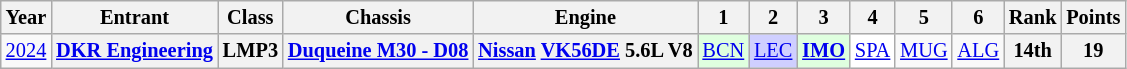<table class="wikitable" style="text-align:center; font-size:85%">
<tr>
<th>Year</th>
<th>Entrant</th>
<th>Class</th>
<th>Chassis</th>
<th>Engine</th>
<th>1</th>
<th>2</th>
<th>3</th>
<th>4</th>
<th>5</th>
<th>6</th>
<th>Rank</th>
<th>Points</th>
</tr>
<tr>
<td><a href='#'>2024</a></td>
<th nowrap><a href='#'>DKR Engineering</a></th>
<th>LMP3</th>
<th nowrap><a href='#'>Duqueine M30 - D08</a></th>
<th nowrap><a href='#'>Nissan</a> <a href='#'>VK56DE</a> 5.6L V8</th>
<td style="background:#DFFFDF;"><a href='#'>BCN</a><br></td>
<td style="background:#CFCFFF;"><a href='#'>LEC</a><br></td>
<td style="background:#DFFFDF;"><strong><a href='#'>IMO</a></strong><br></td>
<td style="background:#FFFFFF;"><a href='#'>SPA</a><br></td>
<td><a href='#'>MUG</a></td>
<td><a href='#'>ALG</a></td>
<th>14th</th>
<th>19</th>
</tr>
</table>
